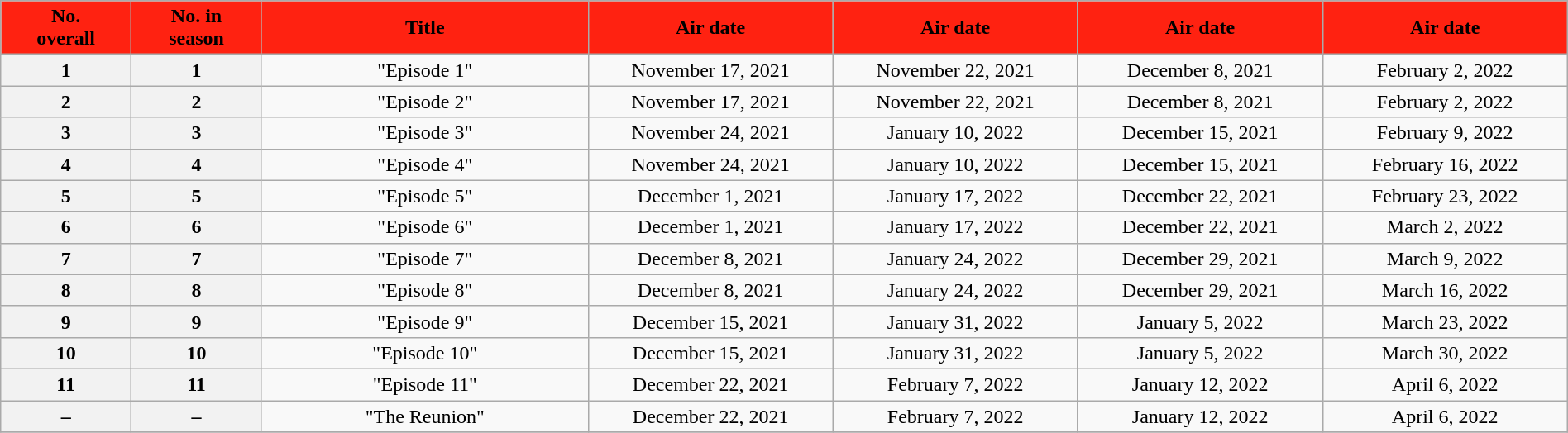<table class="wikitable" style="text-align:center; width:100%;">
<tr style="background:#FF2211;"|>
<td width="8%"><strong>No.<br>overall</strong></td>
<td width="8%"><strong>No. in<br>season</strong></td>
<td width="20%"><strong>Title</strong></td>
<td width="15%"><strong>Air date<br></strong></td>
<td width="15%"><strong>Air date<br></strong></td>
<td width="15%"><strong>Air date<br></strong></td>
<td width="15%"><strong>Air date<br></strong></td>
</tr>
<tr>
<th>1</th>
<th>1</th>
<td>"Episode 1"</td>
<td>November 17, 2021</td>
<td>November 22, 2021</td>
<td>December 8, 2021</td>
<td>February 2, 2022</td>
</tr>
<tr>
<th>2</th>
<th>2</th>
<td>"Episode 2"</td>
<td>November 17, 2021</td>
<td>November 22, 2021</td>
<td>December 8, 2021</td>
<td>February 2, 2022</td>
</tr>
<tr>
<th>3</th>
<th>3</th>
<td>"Episode 3"</td>
<td>November 24, 2021</td>
<td>January 10, 2022</td>
<td>December 15, 2021</td>
<td>February 9, 2022</td>
</tr>
<tr>
<th>4</th>
<th>4</th>
<td>"Episode 4"</td>
<td>November 24, 2021</td>
<td>January 10, 2022</td>
<td>December 15, 2021</td>
<td>February 16, 2022</td>
</tr>
<tr>
<th>5</th>
<th>5</th>
<td>"Episode 5"</td>
<td>December 1, 2021</td>
<td>January 17, 2022</td>
<td>December 22, 2021</td>
<td>February 23, 2022</td>
</tr>
<tr>
<th>6</th>
<th>6</th>
<td>"Episode 6"</td>
<td>December 1, 2021</td>
<td>January 17, 2022</td>
<td>December 22, 2021</td>
<td>March 2, 2022</td>
</tr>
<tr>
<th>7</th>
<th>7</th>
<td>"Episode 7"</td>
<td>December 8, 2021</td>
<td>January 24, 2022</td>
<td>December 29, 2021</td>
<td>March 9, 2022</td>
</tr>
<tr>
<th>8</th>
<th>8</th>
<td>"Episode 8"</td>
<td>December 8, 2021</td>
<td>January 24, 2022</td>
<td>December 29, 2021</td>
<td>March 16, 2022</td>
</tr>
<tr>
<th>9</th>
<th>9</th>
<td>"Episode 9"</td>
<td>December 15, 2021</td>
<td>January 31, 2022</td>
<td>January 5, 2022</td>
<td>March 23, 2022</td>
</tr>
<tr>
<th>10</th>
<th>10</th>
<td>"Episode 10"</td>
<td>December 15, 2021</td>
<td>January 31, 2022</td>
<td>January 5, 2022</td>
<td>March 30, 2022</td>
</tr>
<tr>
<th>11</th>
<th>11</th>
<td>"Episode 11"</td>
<td>December 22, 2021</td>
<td>February 7, 2022</td>
<td>January 12, 2022</td>
<td>April 6, 2022</td>
</tr>
<tr>
<th>–</th>
<th>–</th>
<td>"The Reunion"</td>
<td>December 22, 2021</td>
<td>February 7, 2022</td>
<td>January 12, 2022</td>
<td>April 6, 2022</td>
</tr>
<tr>
</tr>
</table>
